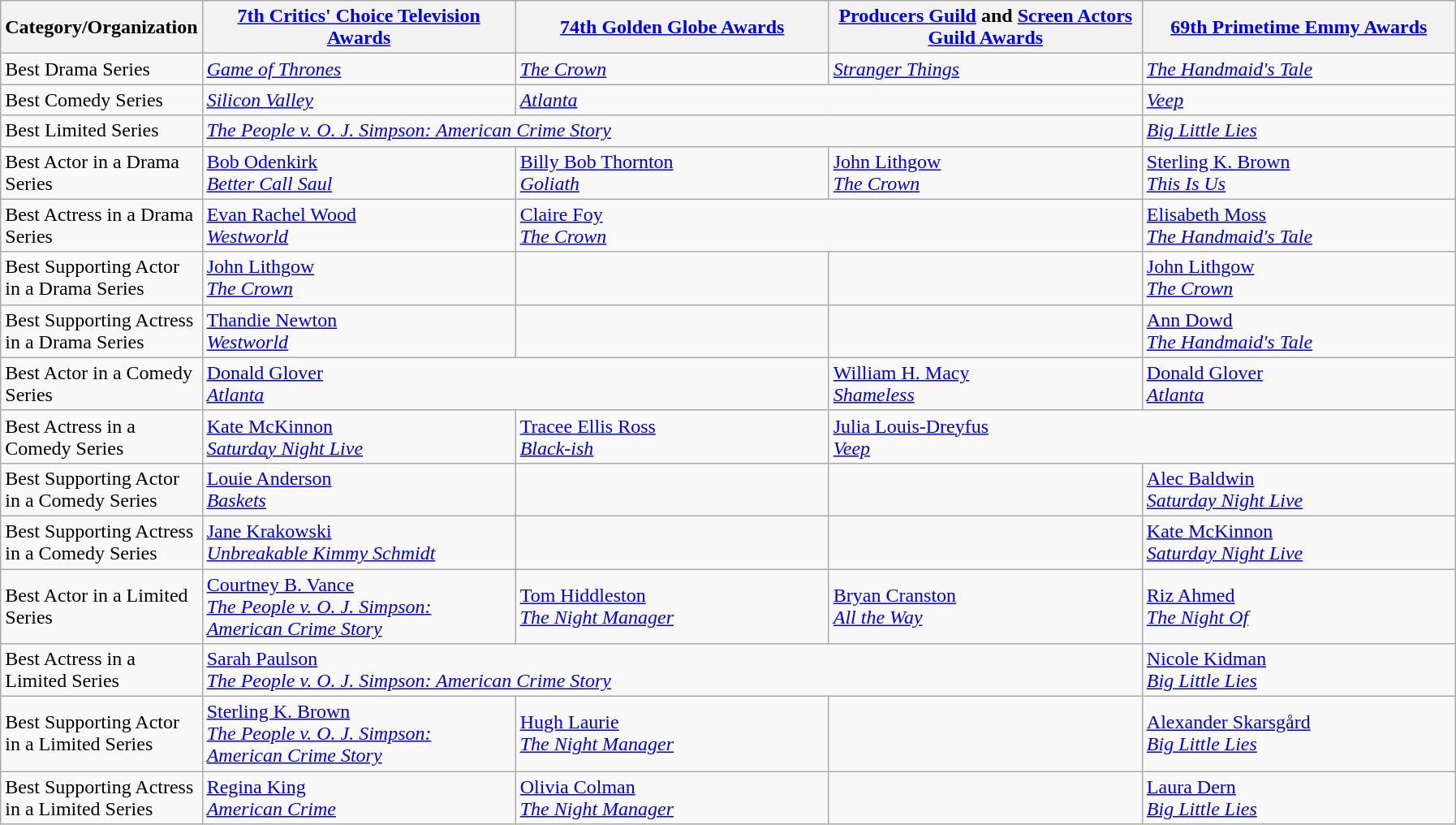<table class="wikitable">
<tr>
<th style="width:20px;">Category/Organization</th>
<th style="width:250px;"><a href='#'>7th Critics' Choice Television Awards</a><br></th>
<th style="width:250px;"><a href='#'>74th Golden Globe Awards</a><br></th>
<th style="width:250px;"><a href='#'>Producers Guild</a> and <a href='#'>Screen Actors Guild Awards</a><br></th>
<th style="width:250px;"><a href='#'>69th Primetime Emmy Awards</a><br></th>
</tr>
<tr>
<td>Best Drama Series</td>
<td><em><a href='#'>Game of Thrones</a></em></td>
<td><em><a href='#'>The Crown</a></em></td>
<td><em><a href='#'>Stranger Things</a></em></td>
<td><em><a href='#'>The Handmaid's Tale</a></em></td>
</tr>
<tr>
<td>Best Comedy Series</td>
<td><em><a href='#'>Silicon Valley</a></em></td>
<td colspan="2"><em><a href='#'>Atlanta</a></em></td>
<td><em><a href='#'>Veep</a></em></td>
</tr>
<tr>
<td>Best Limited Series</td>
<td colspan="3"><em><a href='#'>The People v. O. J. Simpson: American Crime Story</a></em></td>
<td><em><a href='#'>Big Little Lies</a></em></td>
</tr>
<tr>
<td>Best Actor in a Drama Series</td>
<td><a href='#'>Bob Odenkirk</a><br><em><a href='#'>Better Call Saul</a></em></td>
<td><a href='#'>Billy Bob Thornton</a><br><em><a href='#'>Goliath</a></em></td>
<td><a href='#'>John Lithgow</a><br><em><a href='#'>The Crown</a></em></td>
<td><a href='#'>Sterling K. Brown</a><br><em><a href='#'>This Is Us</a></em></td>
</tr>
<tr>
<td>Best Actress in a Drama Series</td>
<td><a href='#'>Evan Rachel Wood</a><br><em><a href='#'>Westworld</a></em></td>
<td colspan="2"><a href='#'>Claire Foy</a><br><em><a href='#'>The Crown</a></em></td>
<td><a href='#'>Elisabeth Moss</a><br><em><a href='#'>The Handmaid's Tale</a></em></td>
</tr>
<tr>
<td>Best Supporting Actor in a Drama Series</td>
<td><a href='#'>John Lithgow</a><br><em><a href='#'>The Crown</a></em></td>
<td></td>
<td></td>
<td><a href='#'>John Lithgow</a><br><em><a href='#'>The Crown</a></em></td>
</tr>
<tr>
<td>Best Supporting Actress in a Drama Series</td>
<td><a href='#'>Thandie Newton</a><br><em><a href='#'>Westworld</a></em></td>
<td></td>
<td></td>
<td><a href='#'>Ann Dowd</a><br><em><a href='#'>The Handmaid's Tale</a></em></td>
</tr>
<tr>
<td>Best Actor in a Comedy Series</td>
<td colspan="2"><a href='#'>Donald Glover</a><br><em><a href='#'>Atlanta</a></em></td>
<td><a href='#'>William H. Macy</a><br><em><a href='#'>Shameless</a></em></td>
<td><a href='#'>Donald Glover</a><br><em><a href='#'>Atlanta</a></em></td>
</tr>
<tr>
<td>Best Actress in a Comedy Series</td>
<td><a href='#'>Kate McKinnon</a><br><em><a href='#'>Saturday Night Live</a></em></td>
<td><a href='#'>Tracee Ellis Ross</a><br><em><a href='#'>Black-ish</a></em></td>
<td colspan="2"><a href='#'>Julia Louis-Dreyfus</a><br><em><a href='#'>Veep</a></em></td>
</tr>
<tr>
<td>Best Supporting Actor in a Comedy Series</td>
<td><a href='#'>Louie Anderson</a><br><em><a href='#'>Baskets</a></em></td>
<td></td>
<td></td>
<td><a href='#'>Alec Baldwin</a><br><em><a href='#'>Saturday Night Live</a></em></td>
</tr>
<tr>
<td>Best Supporting Actress in a Comedy Series</td>
<td><a href='#'>Jane Krakowski</a><br><em><a href='#'>Unbreakable Kimmy Schmidt</a></em></td>
<td></td>
<td></td>
<td><a href='#'>Kate McKinnon</a><br><em><a href='#'>Saturday Night Live</a></em></td>
</tr>
<tr>
<td>Best Actor in a Limited Series</td>
<td><a href='#'>Courtney B. Vance</a><br><em><a href='#'>The People v. O. J. Simpson: American Crime Story</a></em></td>
<td><a href='#'>Tom Hiddleston</a><br><em><a href='#'>The Night Manager</a></em></td>
<td><a href='#'>Bryan Cranston</a><br><em><a href='#'>All the Way</a></em></td>
<td><a href='#'>Riz Ahmed</a><br><em><a href='#'>The Night Of</a></em></td>
</tr>
<tr>
<td>Best Actress in a Limited Series</td>
<td colspan="3"><a href='#'>Sarah Paulson</a><br><em><a href='#'>The People v. O. J. Simpson: American Crime Story</a></em></td>
<td><a href='#'>Nicole Kidman</a><br><em><a href='#'>Big Little Lies</a></em></td>
</tr>
<tr>
<td>Best Supporting Actor in a Limited Series</td>
<td><a href='#'>Sterling K. Brown</a><br><em><a href='#'>The People v. O. J. Simpson: American Crime Story</a></em></td>
<td><a href='#'>Hugh Laurie</a><br><em><a href='#'>The Night Manager</a></em></td>
<td></td>
<td><a href='#'>Alexander Skarsgård</a><br><em><a href='#'>Big Little Lies</a></em></td>
</tr>
<tr>
<td>Best Supporting Actress in a Limited Series</td>
<td><a href='#'>Regina King</a><br><em><a href='#'>American Crime</a></em></td>
<td><a href='#'>Olivia Colman</a><br><em><a href='#'>The Night Manager</a></em></td>
<td></td>
<td><a href='#'>Laura Dern</a><br><em><a href='#'>Big Little Lies</a></em></td>
</tr>
</table>
